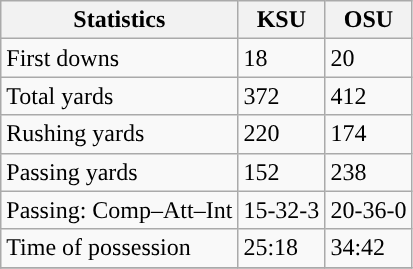<table class="wikitable" style="float: left;">
<tr>
<th>Statistics</th>
<th>KSU</th>
<th>OSU</th>
</tr>
<tr>
<td>First downs</td>
<td>18</td>
<td>20</td>
</tr>
<tr>
<td>Total yards</td>
<td>372</td>
<td>412</td>
</tr>
<tr>
<td>Rushing yards</td>
<td>220</td>
<td>174</td>
</tr>
<tr>
<td>Passing yards</td>
<td>152</td>
<td>238</td>
</tr>
<tr>
<td>Passing: Comp–Att–Int</td>
<td>15-32-3</td>
<td>20-36-0</td>
</tr>
<tr>
<td>Time of possession</td>
<td>25:18</td>
<td>34:42</td>
</tr>
<tr>
</tr>
</table>
